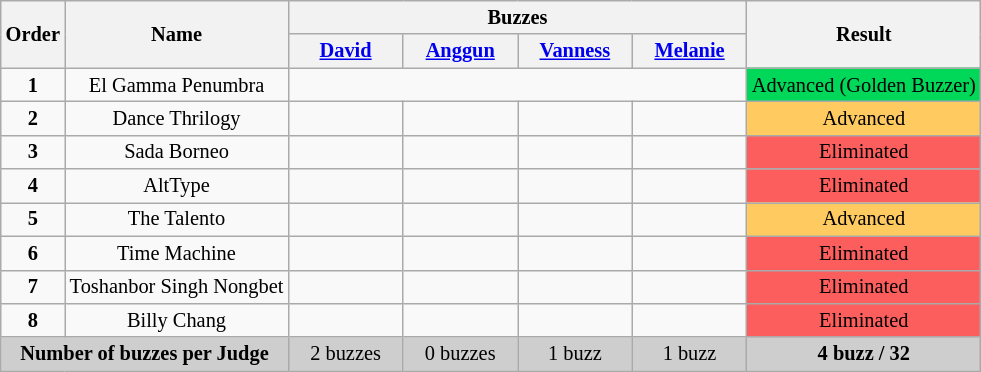<table class="wikitable" style="font-size:85%; text-align:center">
<tr>
<th rowspan="2">Order</th>
<th rowspan="2">Name</th>
<th colspan="4">Buzzes</th>
<th rowspan="2">Result</th>
</tr>
<tr>
<th width="70"><a href='#'>David</a></th>
<th width="70"><a href='#'>Anggun</a></th>
<th width="70"><a href='#'>Vanness</a></th>
<th width="70"><a href='#'>Melanie</a></th>
</tr>
<tr>
<td><strong>1</strong></td>
<td>El Gamma Penumbra</td>
<td colspan="4"></td>
<td style="background:#01D758">Advanced (Golden Buzzer)</td>
</tr>
<tr>
<td><strong>2</strong></td>
<td>Dance Thrilogy</td>
<td></td>
<td></td>
<td></td>
<td></td>
<td style="background:#FFCB60">Advanced</td>
</tr>
<tr>
<td><strong>3</strong></td>
<td>Sada Borneo</td>
<td style="text-align:center;"></td>
<td></td>
<td></td>
<td></td>
<td style="background:#FC5D5D">Eliminated</td>
</tr>
<tr>
<td><strong>4</strong></td>
<td>AltType</td>
<td style="text-align:center;"></td>
<td></td>
<td style="text-align:center;"></td>
<td style="text-align:center;"></td>
<td style="background:#FC5D5D">Eliminated</td>
</tr>
<tr>
<td><strong>5</strong></td>
<td>The Talento</td>
<td></td>
<td></td>
<td></td>
<td></td>
<td style="background:#FFCB60">Advanced</td>
</tr>
<tr>
<td><strong>6</strong></td>
<td>Time Machine</td>
<td></td>
<td></td>
<td></td>
<td></td>
<td style="background:#FC5D5D">Eliminated</td>
</tr>
<tr>
<td><strong>7</strong></td>
<td>Toshanbor Singh Nongbet</td>
<td></td>
<td></td>
<td></td>
<td></td>
<td style="background:#FC5D5D">Eliminated</td>
</tr>
<tr>
<td><strong>8</strong></td>
<td>Billy Chang</td>
<td></td>
<td></td>
<td></td>
<td></td>
<td style="background:#FC5D5D">Eliminated</td>
</tr>
<tr>
<td colspan="2" style="background:#CECECE"><strong>Number of buzzes per Judge</strong></td>
<td style="background:#CECECE">2 buzzes</td>
<td style="background:#CECECE">0 buzzes</td>
<td style="background:#CECECE">1 buzz</td>
<td style="background:#CECECE">1 buzz</td>
<td style="background:#CECECE"><strong>4 buzz / 32</strong></td>
</tr>
</table>
